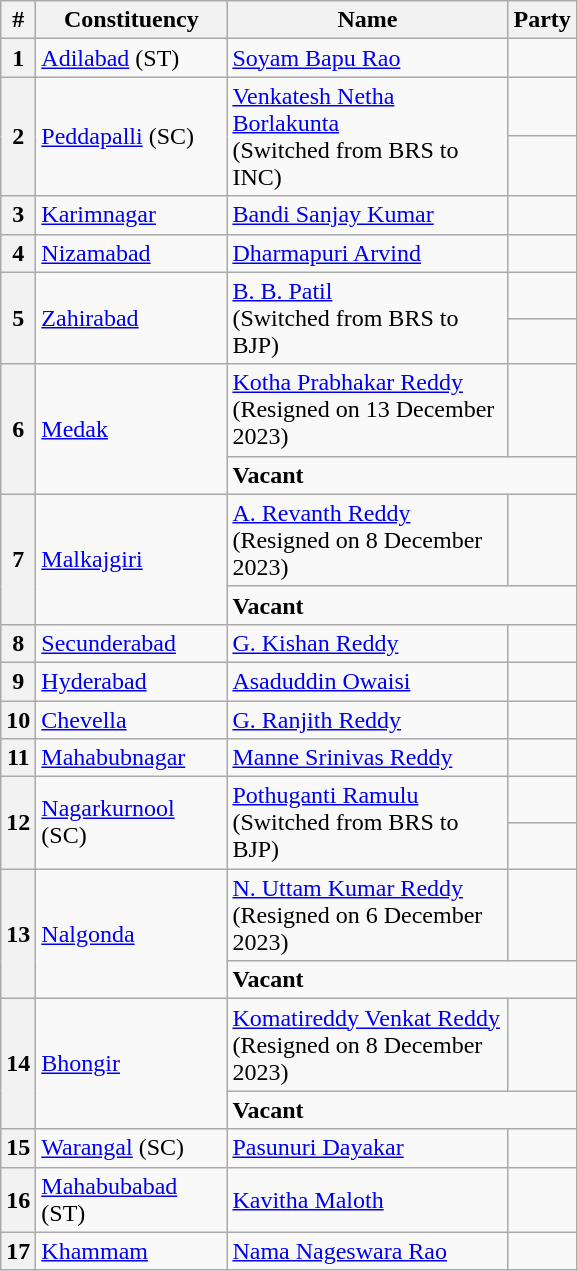<table class="wikitable sortable">
<tr>
<th>#</th>
<th style="width:120px">Constituency</th>
<th style="width:180px">Name</th>
<th colspan=2>Party</th>
</tr>
<tr>
<th>1</th>
<td><a href='#'>Adilabad</a> (ST)</td>
<td><a href='#'>Soyam Bapu Rao</a></td>
<td></td>
</tr>
<tr>
<th rowspan=2>2</th>
<td rowspan=2><a href='#'>Peddapalli</a> (SC)</td>
<td rowspan=2><a href='#'>Venkatesh Netha Borlakunta</a><br>(Switched from BRS to INC)</td>
<td></td>
</tr>
<tr>
<td></td>
</tr>
<tr>
<th>3</th>
<td><a href='#'>Karimnagar</a></td>
<td><a href='#'>Bandi Sanjay Kumar</a></td>
<td></td>
</tr>
<tr>
<th>4</th>
<td><a href='#'>Nizamabad</a></td>
<td><a href='#'>Dharmapuri Arvind</a></td>
</tr>
<tr>
<th rowspan=2>5</th>
<td rowspan=2><a href='#'>Zahirabad</a></td>
<td rowspan=2><a href='#'>B. B. Patil</a> <br>(Switched from BRS to BJP)</td>
<td></td>
</tr>
<tr>
<td></td>
</tr>
<tr>
<th rowspan="2">6</th>
<td rowspan="2"><a href='#'>Medak</a></td>
<td><a href='#'>Kotha Prabhakar Reddy</a> (Resigned on 13 December 2023)</td>
<td></td>
</tr>
<tr>
<td colspan="3"><strong>Vacant</strong></td>
</tr>
<tr>
<th rowspan="2">7</th>
<td rowspan="2"><a href='#'>Malkajgiri</a></td>
<td><a href='#'>A. Revanth Reddy</a> (Resigned on 8 December 2023)</td>
<td></td>
</tr>
<tr>
<td colspan="3"><strong>Vacant</strong></td>
</tr>
<tr>
<th>8</th>
<td><a href='#'>Secunderabad</a></td>
<td><a href='#'>G. Kishan Reddy</a></td>
<td></td>
</tr>
<tr>
<th>9</th>
<td><a href='#'>Hyderabad</a></td>
<td><a href='#'>Asaduddin Owaisi</a></td>
<td></td>
</tr>
<tr>
<th>10</th>
<td><a href='#'>Chevella</a></td>
<td><a href='#'>G. Ranjith Reddy</a></td>
<td></td>
</tr>
<tr>
<th>11</th>
<td><a href='#'>Mahabubnagar</a></td>
<td><a href='#'>Manne Srinivas Reddy</a></td>
<td></td>
</tr>
<tr>
<th rowspan=2>12</th>
<td rowspan=2><a href='#'>Nagarkurnool</a> (SC)</td>
<td rowspan=2><a href='#'>Pothuganti Ramulu</a> <br>(Switched from BRS to BJP)</td>
<td></td>
</tr>
<tr>
<td></td>
</tr>
<tr>
<th rowspan="2">13</th>
<td rowspan="2"><a href='#'>Nalgonda</a></td>
<td><a href='#'>N. Uttam Kumar Reddy</a> (Resigned on 6 December 2023)</td>
<td></td>
</tr>
<tr>
<td colspan="3"><strong>Vacant</strong></td>
</tr>
<tr>
<th rowspan="2">14</th>
<td rowspan="2"><a href='#'>Bhongir</a></td>
<td><a href='#'>Komatireddy Venkat Reddy</a><br>(Resigned on 8 December 2023)</td>
<td></td>
</tr>
<tr>
<td colspan="3"><strong>Vacant</strong></td>
</tr>
<tr>
<th>15</th>
<td><a href='#'>Warangal</a> (SC)</td>
<td><a href='#'>Pasunuri Dayakar</a></td>
<td></td>
</tr>
<tr>
<th>16</th>
<td><a href='#'>Mahabubabad</a> (ST)</td>
<td><a href='#'>Kavitha Maloth</a></td>
<td></td>
</tr>
<tr>
<th>17</th>
<td><a href='#'>Khammam</a></td>
<td><a href='#'>Nama Nageswara Rao</a></td>
</tr>
</table>
